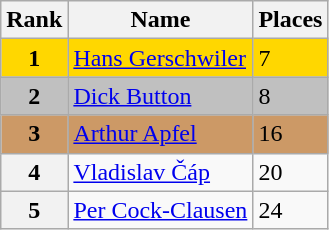<table class="wikitable">
<tr>
<th>Rank</th>
<th>Name</th>
<th>Places</th>
</tr>
<tr bgcolor=gold>
<td align=center><strong>1</strong></td>
<td> <a href='#'>Hans Gerschwiler</a></td>
<td>7</td>
</tr>
<tr bgcolor=silver>
<td align=center><strong>2</strong></td>
<td> <a href='#'>Dick Button</a></td>
<td>8</td>
</tr>
<tr bgcolor=cc9966>
<td align=center><strong>3</strong></td>
<td> <a href='#'>Arthur Apfel</a></td>
<td>16</td>
</tr>
<tr>
<th>4</th>
<td> <a href='#'>Vladislav Čáp</a></td>
<td>20</td>
</tr>
<tr>
<th>5</th>
<td> <a href='#'>Per Cock-Clausen</a></td>
<td>24</td>
</tr>
</table>
